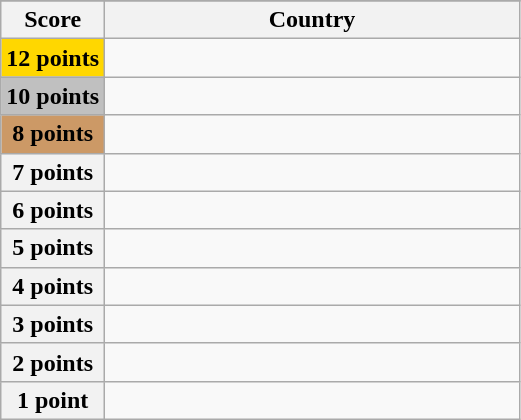<table class="wikitable">
<tr>
</tr>
<tr>
<th scope="col" width="20%">Score</th>
<th scope="col">Country</th>
</tr>
<tr>
<th scope="row" style="background:gold">12 points</th>
<td></td>
</tr>
<tr>
<th scope="row" style="background:silver">10 points</th>
<td></td>
</tr>
<tr>
<th scope="row" style="background:#CC9966">8 points</th>
<td></td>
</tr>
<tr>
<th scope="row">7 points</th>
<td></td>
</tr>
<tr>
<th scope="row">6 points</th>
<td></td>
</tr>
<tr>
<th scope="row">5 points</th>
<td></td>
</tr>
<tr>
<th scope="row">4 points</th>
<td></td>
</tr>
<tr>
<th scope="row">3 points</th>
<td></td>
</tr>
<tr>
<th scope="row">2 points</th>
<td></td>
</tr>
<tr>
<th scope="row">1 point</th>
<td></td>
</tr>
</table>
